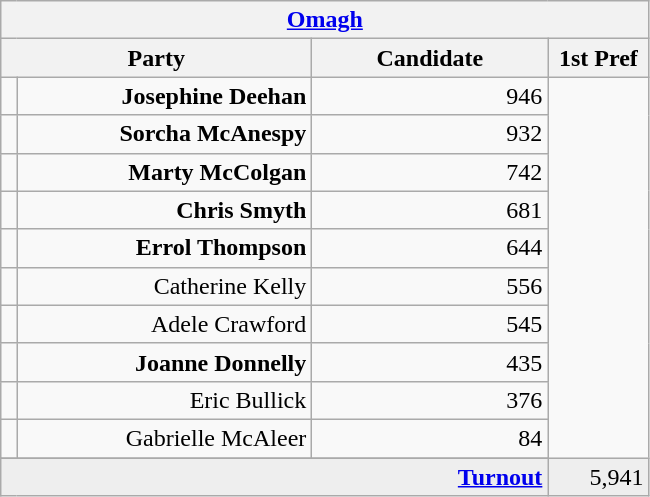<table class="wikitable">
<tr>
<th colspan="4" align="center"><a href='#'>Omagh</a></th>
</tr>
<tr>
<th colspan="2" align="center" width=200>Party</th>
<th width=150>Candidate</th>
<th width=60>1st Pref</th>
</tr>
<tr>
<td></td>
<td align="right"><strong>Josephine Deehan</strong></td>
<td align="right">946</td>
</tr>
<tr>
<td></td>
<td align="right"><strong>Sorcha McAnespy</strong></td>
<td align="right">932</td>
</tr>
<tr>
<td></td>
<td align="right"><strong>Marty McColgan</strong></td>
<td align="right">742</td>
</tr>
<tr>
<td></td>
<td align="right"><strong>Chris Smyth</strong></td>
<td align="right">681</td>
</tr>
<tr>
<td></td>
<td align="right"><strong>Errol Thompson</strong></td>
<td align="right">644</td>
</tr>
<tr>
<td></td>
<td align="right">Catherine Kelly</td>
<td align="right">556</td>
</tr>
<tr>
<td></td>
<td align="right">Adele Crawford</td>
<td align="right">545</td>
</tr>
<tr>
<td></td>
<td align="right"><strong>Joanne Donnelly</strong></td>
<td align="right">435</td>
</tr>
<tr>
<td></td>
<td align="right">Eric Bullick</td>
<td align="right">376</td>
</tr>
<tr>
<td></td>
<td align="right">Gabrielle McAleer</td>
<td align="right">84</td>
</tr>
<tr>
</tr>
<tr bgcolor="EEEEEE">
<td colspan=3 align="right"><strong><a href='#'>Turnout</a></strong></td>
<td align="right">5,941</td>
</tr>
</table>
